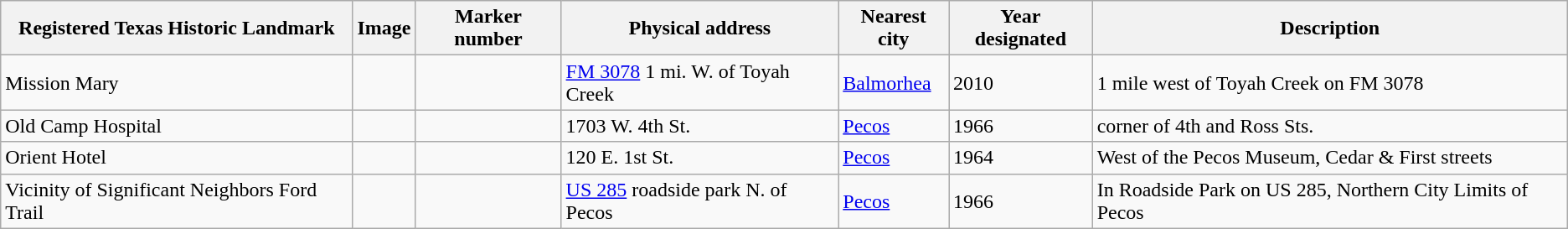<table class="wikitable sortable">
<tr>
<th>Registered Texas Historic Landmark</th>
<th>Image</th>
<th>Marker number</th>
<th>Physical address</th>
<th>Nearest city</th>
<th>Year designated</th>
<th>Description</th>
</tr>
<tr>
<td>Mission Mary</td>
<td></td>
<td></td>
<td><a href='#'>FM 3078</a> 1 mi. W. of Toyah Creek<br></td>
<td><a href='#'>Balmorhea</a></td>
<td>2010</td>
<td>1 mile west of Toyah Creek on FM 3078</td>
</tr>
<tr>
<td>Old Camp Hospital</td>
<td></td>
<td></td>
<td>1703 W. 4th St.<br></td>
<td><a href='#'>Pecos</a></td>
<td>1966</td>
<td>corner of 4th and Ross Sts.</td>
</tr>
<tr>
<td>Orient Hotel</td>
<td></td>
<td></td>
<td>120 E. 1st St.<br></td>
<td><a href='#'>Pecos</a></td>
<td>1964</td>
<td>West of the Pecos Museum, Cedar & First streets</td>
</tr>
<tr>
<td>Vicinity of Significant Neighbors Ford Trail</td>
<td></td>
<td></td>
<td><a href='#'>US 285</a> roadside park N. of Pecos<br></td>
<td><a href='#'>Pecos</a></td>
<td>1966</td>
<td>In Roadside Park on US 285, Northern City Limits of Pecos</td>
</tr>
</table>
